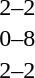<table cellspacing=1 width=70%>
<tr>
<th width=25%></th>
<th width=30%></th>
<th width=15%></th>
<th width=30%></th>
</tr>
<tr>
<td></td>
<td align=right></td>
<td align=center>2–2</td>
<td></td>
</tr>
<tr>
<td></td>
<td align=right></td>
<td align=center>0–8</td>
<td></td>
</tr>
<tr>
<td></td>
<td align=right></td>
<td align=center>2–2</td>
<td></td>
</tr>
</table>
